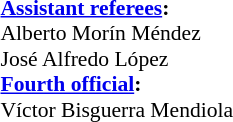<table width=100% style="font-size:90%">
<tr>
<td><br><strong><a href='#'>Assistant referees</a>:</strong>
<br>Alberto Morín Méndez
<br>José Alfredo López 
<br><strong><a href='#'>Fourth official</a>:</strong>
<br>Víctor Bisguerra Mendiola</td>
</tr>
</table>
